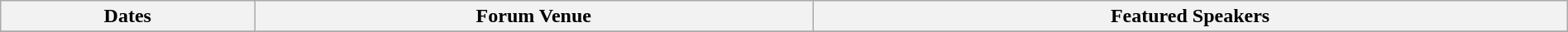<table class="wikitable" width="100%">
<tr>
<th scope=col>Dates</th>
<th scope=col>Forum Venue</th>
<th scope=col>Featured Speakers</th>
</tr>
<tr>
</tr>
</table>
